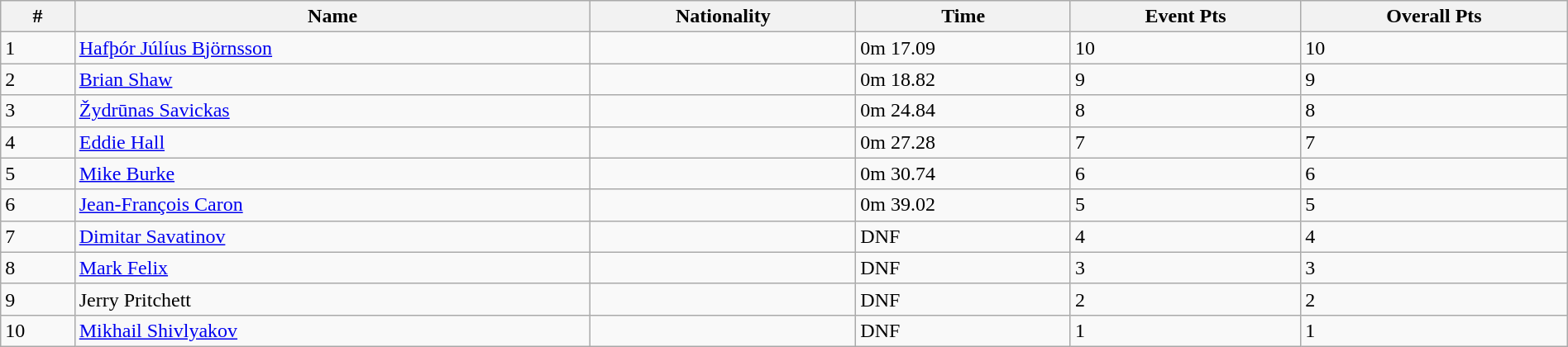<table class="wikitable sortable" style="display: inline-table; width: 100%;">
<tr>
<th>#</th>
<th>Name</th>
<th>Nationality</th>
<th>Time</th>
<th>Event Pts</th>
<th>Overall Pts</th>
</tr>
<tr>
<td>1</td>
<td><a href='#'>Hafþór Júlíus Björnsson</a></td>
<td></td>
<td>0m 17.09</td>
<td>10</td>
<td>10</td>
</tr>
<tr>
<td>2</td>
<td><a href='#'>Brian Shaw</a></td>
<td></td>
<td>0m 18.82</td>
<td>9</td>
<td>9</td>
</tr>
<tr>
<td>3</td>
<td><a href='#'>Žydrūnas Savickas</a></td>
<td></td>
<td>0m 24.84</td>
<td>8</td>
<td>8</td>
</tr>
<tr>
<td>4</td>
<td><a href='#'>Eddie Hall</a></td>
<td></td>
<td>0m 27.28</td>
<td>7</td>
<td>7</td>
</tr>
<tr>
<td>5</td>
<td><a href='#'>Mike Burke</a></td>
<td></td>
<td>0m 30.74</td>
<td>6</td>
<td>6</td>
</tr>
<tr>
<td>6</td>
<td><a href='#'>Jean-François Caron</a></td>
<td></td>
<td>0m 39.02</td>
<td>5</td>
<td>5</td>
</tr>
<tr>
<td>7</td>
<td><a href='#'>Dimitar Savatinov</a></td>
<td></td>
<td>DNF </td>
<td>4</td>
<td>4</td>
</tr>
<tr>
<td>8</td>
<td><a href='#'>Mark Felix</a></td>
<td></td>
<td>DNF </td>
<td>3</td>
<td>3</td>
</tr>
<tr>
<td>9</td>
<td>Jerry Pritchett</td>
<td></td>
<td>DNF </td>
<td>2</td>
<td>2</td>
</tr>
<tr>
<td>10</td>
<td><a href='#'>Mikhail Shivlyakov</a></td>
<td></td>
<td>DNF </td>
<td>1</td>
<td>1</td>
</tr>
</table>
